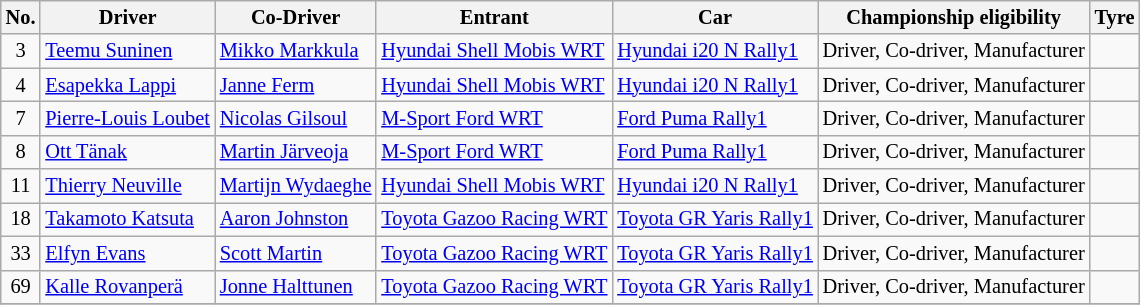<table class="wikitable" style="font-size: 85%;">
<tr>
<th>No.</th>
<th>Driver</th>
<th>Co-Driver</th>
<th>Entrant</th>
<th>Car</th>
<th>Championship eligibility</th>
<th>Tyre</th>
</tr>
<tr>
<td align="center">3</td>
<td> <a href='#'>Teemu Suninen</a></td>
<td> <a href='#'>Mikko Markkula</a></td>
<td> <a href='#'>Hyundai Shell Mobis WRT</a></td>
<td><a href='#'>Hyundai i20 N Rally1</a></td>
<td>Driver, Co-driver, Manufacturer</td>
<td align="center"></td>
</tr>
<tr>
<td align="center">4</td>
<td> <a href='#'>Esapekka Lappi</a></td>
<td> <a href='#'>Janne Ferm</a></td>
<td> <a href='#'>Hyundai Shell Mobis WRT</a></td>
<td><a href='#'>Hyundai i20 N Rally1</a></td>
<td>Driver, Co-driver, Manufacturer</td>
<td align="center"></td>
</tr>
<tr>
<td align="center">7</td>
<td> <a href='#'>Pierre-Louis Loubet</a></td>
<td> <a href='#'>Nicolas Gilsoul</a></td>
<td> <a href='#'>M-Sport Ford WRT</a></td>
<td><a href='#'>Ford Puma Rally1</a></td>
<td>Driver, Co-driver, Manufacturer</td>
<td align="center"></td>
</tr>
<tr>
<td align="center">8</td>
<td> <a href='#'>Ott Tänak</a></td>
<td> <a href='#'>Martin Järveoja</a></td>
<td> <a href='#'>M-Sport Ford WRT</a></td>
<td><a href='#'>Ford Puma Rally1</a></td>
<td>Driver, Co-driver, Manufacturer</td>
<td align="center"></td>
</tr>
<tr>
<td align="center">11</td>
<td> <a href='#'>Thierry Neuville</a></td>
<td> <a href='#'>Martijn Wydaeghe</a></td>
<td> <a href='#'>Hyundai Shell Mobis WRT</a></td>
<td><a href='#'>Hyundai i20 N Rally1</a></td>
<td>Driver, Co-driver, Manufacturer</td>
<td align="center"></td>
</tr>
<tr>
<td align="center">18</td>
<td> <a href='#'>Takamoto Katsuta</a></td>
<td> <a href='#'>Aaron Johnston</a></td>
<td> <a href='#'>Toyota Gazoo Racing WRT</a></td>
<td><a href='#'>Toyota GR Yaris Rally1</a></td>
<td>Driver, Co-driver, Manufacturer</td>
<td align="center"></td>
</tr>
<tr>
<td align="center">33</td>
<td> <a href='#'>Elfyn Evans</a></td>
<td> <a href='#'>Scott Martin</a></td>
<td> <a href='#'>Toyota Gazoo Racing WRT</a></td>
<td><a href='#'>Toyota GR Yaris Rally1</a></td>
<td>Driver, Co-driver, Manufacturer</td>
<td align="center"></td>
</tr>
<tr>
<td align="center">69</td>
<td> <a href='#'>Kalle Rovanperä</a></td>
<td> <a href='#'>Jonne Halttunen</a></td>
<td> <a href='#'>Toyota Gazoo Racing WRT</a></td>
<td><a href='#'>Toyota GR Yaris Rally1</a></td>
<td>Driver, Co-driver, Manufacturer</td>
<td align="center"></td>
</tr>
<tr>
</tr>
</table>
